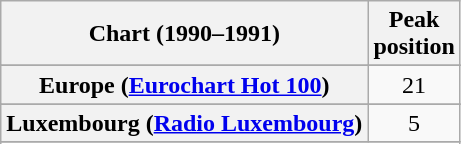<table class="wikitable sortable plainrowheaders" style="text-align:center">
<tr>
<th>Chart (1990–1991)</th>
<th>Peak<br>position</th>
</tr>
<tr>
</tr>
<tr>
</tr>
<tr>
</tr>
<tr>
</tr>
<tr>
<th scope="row">Europe (<a href='#'>Eurochart Hot 100</a>)</th>
<td>21</td>
</tr>
<tr>
</tr>
<tr>
</tr>
<tr>
</tr>
<tr>
<th scope="row">Luxembourg (<a href='#'>Radio Luxembourg</a>)</th>
<td align="center">5</td>
</tr>
<tr>
</tr>
<tr>
</tr>
<tr>
</tr>
<tr>
</tr>
<tr>
</tr>
<tr>
</tr>
<tr>
</tr>
</table>
